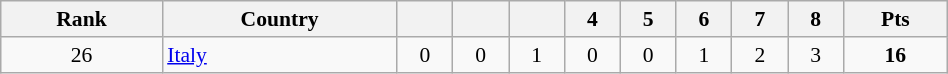<table class="wikitable" style="width:50%; font-size:90%; text-align:center;">
<tr>
<th>Rank</th>
<th>Country</th>
<th></th>
<th></th>
<th></th>
<th>4</th>
<th>5</th>
<th>6</th>
<th>7</th>
<th>8</th>
<th>Pts</th>
</tr>
<tr>
<td>26</td>
<td align=left> <a href='#'>Italy</a></td>
<td>0</td>
<td>0</td>
<td>1</td>
<td>0</td>
<td>0</td>
<td>1</td>
<td>2</td>
<td>3</td>
<td><strong>16</strong></td>
</tr>
</table>
